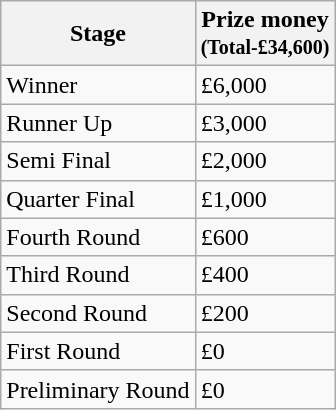<table class="wikitable">
<tr>
<th>Stage</th>
<th>Prize money<br><small>(Total-£34,600)</small></th>
</tr>
<tr>
<td>Winner</td>
<td>£6,000</td>
</tr>
<tr>
<td>Runner Up</td>
<td>£3,000</td>
</tr>
<tr>
<td>Semi Final</td>
<td>£2,000</td>
</tr>
<tr>
<td>Quarter Final</td>
<td>£1,000</td>
</tr>
<tr>
<td>Fourth Round</td>
<td>£600</td>
</tr>
<tr>
<td>Third Round</td>
<td>£400</td>
</tr>
<tr>
<td>Second Round</td>
<td>£200</td>
</tr>
<tr>
<td>First Round</td>
<td>£0</td>
</tr>
<tr>
<td>Preliminary Round</td>
<td>£0</td>
</tr>
</table>
